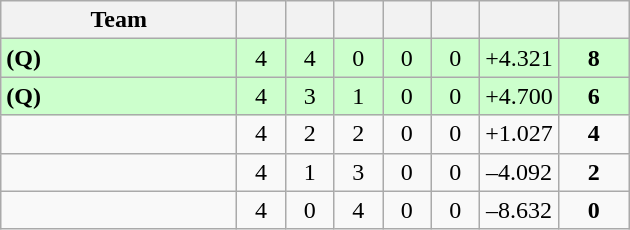<table class="wikitable" style="text-align:center">
<tr>
<th width="150">Team</th>
<th width="25"></th>
<th width="25"></th>
<th width="25"></th>
<th width="25"></th>
<th width="25"></th>
<th width="40"></th>
<th width="40"></th>
</tr>
<tr style="background:#cfc">
<td style="text-align:left"> <strong>(Q)</strong></td>
<td>4</td>
<td>4</td>
<td>0</td>
<td>0</td>
<td>0</td>
<td>+4.321</td>
<td><strong>8</strong></td>
</tr>
<tr style="background:#cfc">
<td style="text-align:left"> <strong>(Q)</strong></td>
<td>4</td>
<td>3</td>
<td>1</td>
<td>0</td>
<td>0</td>
<td>+4.700</td>
<td><strong>6</strong></td>
</tr>
<tr>
<td style="text-align:left"></td>
<td>4</td>
<td>2</td>
<td>2</td>
<td>0</td>
<td>0</td>
<td>+1.027</td>
<td><strong>4</strong></td>
</tr>
<tr>
<td style="text-align:left"></td>
<td>4</td>
<td>1</td>
<td>3</td>
<td>0</td>
<td>0</td>
<td>–4.092</td>
<td><strong>2</strong></td>
</tr>
<tr>
<td style="text-align:left"></td>
<td>4</td>
<td>0</td>
<td>4</td>
<td>0</td>
<td>0</td>
<td>–8.632</td>
<td><strong>0</strong></td>
</tr>
</table>
